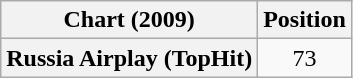<table class="wikitable plainrowheaders" style="text-align:center;">
<tr>
<th scope="col">Chart (2009)</th>
<th scope="col">Position</th>
</tr>
<tr>
<th scope="row">Russia Airplay (TopHit)</th>
<td>73</td>
</tr>
</table>
